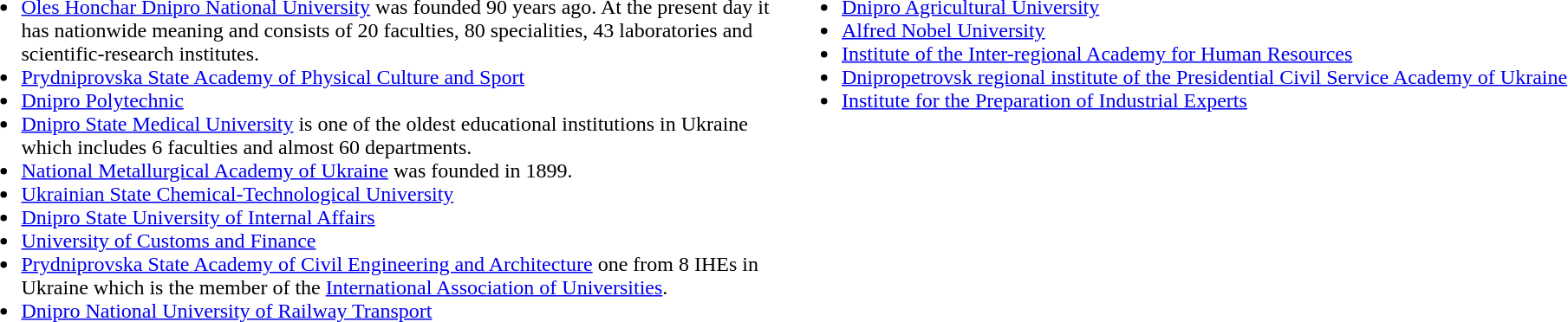<table>
<tr>
<td style="vertical-align:top; width:50%;"><br><ul><li><a href='#'>Oles Honchar Dnipro National University</a> was founded 90 years ago. At the present day it has nationwide meaning and consists of 20 faculties, 80 specialities, 43 laboratories and scientific-research institutes.</li><li><a href='#'>Prydniprovska State Academy of Physical Culture and Sport</a></li><li><a href='#'>Dnipro Polytechnic</a></li><li><a href='#'>Dnipro State Medical University</a> is one of the oldest educational institutions in Ukraine which includes 6 faculties and almost 60 departments.</li><li><a href='#'>National Metallurgical Academy of Ukraine</a> was founded in 1899.</li><li><a href='#'>Ukrainian State Chemical-Technological University</a></li><li><a href='#'>Dnipro State University of Internal Affairs</a></li><li><a href='#'>University of Customs and Finance</a></li><li><a href='#'>Prydniprovska State Academy of Civil Engineering and Architecture</a> one from 8 IHEs in Ukraine which is the member of the <a href='#'>International Association of Universities</a>.</li><li><a href='#'>Dnipro National University of Railway Transport</a></li></ul></td>
<td style="vertical-align:top; width:50%;"><br><ul><li><a href='#'>Dnipro Agricultural University</a></li><li><a href='#'>Alfred Nobel University</a></li><li><a href='#'>Institute of the Inter-regional Academy for Human Resources</a></li><li><a href='#'>Dnipropetrovsk regional institute of the Presidential Civil Service Academy of Ukraine</a></li><li><a href='#'>Institute for the Preparation of Industrial Experts</a></li></ul></td>
</tr>
</table>
